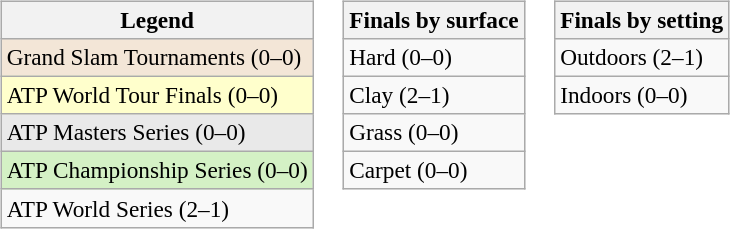<table>
<tr valign=top>
<td><br><table class=wikitable style=font-size:97%>
<tr>
<th>Legend</th>
</tr>
<tr style="background:#f3e6d7;">
<td>Grand Slam Tournaments (0–0)</td>
</tr>
<tr style="background:#ffc;">
<td>ATP World Tour Finals (0–0)</td>
</tr>
<tr style="background:#e9e9e9;">
<td>ATP Masters Series (0–0)</td>
</tr>
<tr style="background:#d4f1c5;">
<td>ATP Championship Series (0–0)</td>
</tr>
<tr>
<td>ATP World Series (2–1)</td>
</tr>
</table>
</td>
<td><br><table class=wikitable style=font-size:97%>
<tr>
<th>Finals by surface</th>
</tr>
<tr>
<td>Hard (0–0)</td>
</tr>
<tr>
<td>Clay (2–1)</td>
</tr>
<tr>
<td>Grass (0–0)</td>
</tr>
<tr>
<td>Carpet (0–0)</td>
</tr>
</table>
</td>
<td><br><table class=wikitable style=font-size:97%>
<tr>
<th>Finals by setting</th>
</tr>
<tr>
<td>Outdoors (2–1)</td>
</tr>
<tr>
<td>Indoors (0–0)</td>
</tr>
</table>
</td>
</tr>
</table>
